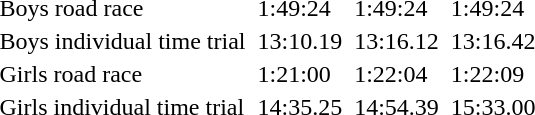<table>
<tr>
<td>Boys road race</td>
<td></td>
<td>1:49:24</td>
<td></td>
<td>1:49:24</td>
<td></td>
<td>1:49:24</td>
</tr>
<tr>
<td>Boys individual time trial</td>
<td></td>
<td>13:10.19</td>
<td></td>
<td>13:16.12</td>
<td></td>
<td>13:16.42</td>
</tr>
<tr>
<td>Girls road race</td>
<td></td>
<td>1:21:00</td>
<td></td>
<td>1:22:04</td>
<td></td>
<td>1:22:09</td>
</tr>
<tr>
<td>Girls individual time trial</td>
<td></td>
<td>14:35.25</td>
<td></td>
<td>14:54.39</td>
<td></td>
<td>15:33.00</td>
</tr>
</table>
